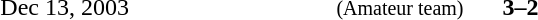<table width=100% cellspacing=1>
<tr>
<th width=120></th>
<th width=220></th>
<th width=70></th>
<th width=220></th>
<th></th>
</tr>
<tr>
<td align=right>Dec 13, 2003</td>
<td align=right><small>(Amateur team)</small> <strong></strong></td>
<td align=center><strong>3–2</strong></td>
<td><strong></strong></td>
</tr>
</table>
